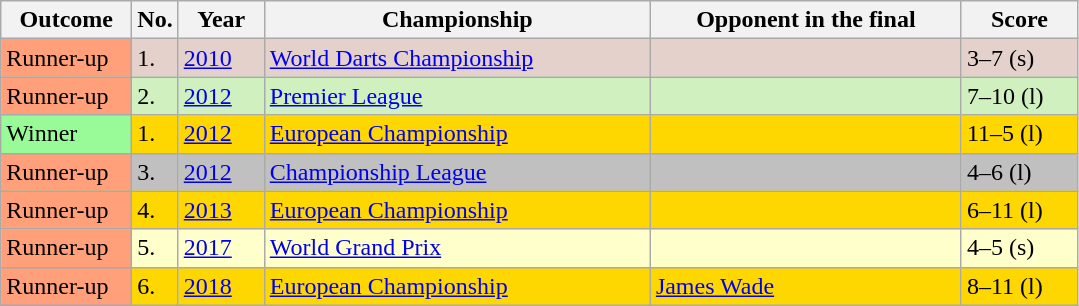<table class="sortable wikitable">
<tr>
<th width="80">Outcome</th>
<th width="20">No.</th>
<th width="50">Year</th>
<th style="width:250px;">Championship</th>
<th style="width:200px;">Opponent in the final</th>
<th width="70">Score</th>
</tr>
<tr style="background:#e5d1cb;">
<td style="background:#ffa07a;">Runner-up</td>
<td>1.</td>
<td><a href='#'>2010</a></td>
<td><a href='#'>World Darts Championship</a></td>
<td> </td>
<td>3–7 (s)</td>
</tr>
<tr style="background:#d0f0c0;">
<td style="background:#ffa07a;">Runner-up</td>
<td>2.</td>
<td><a href='#'>2012</a></td>
<td><a href='#'>Premier League</a></td>
<td> </td>
<td>7–10 (l)</td>
</tr>
<tr style="background:gold;">
<td style="background:#98FB98">Winner</td>
<td>1.</td>
<td><a href='#'>2012</a></td>
<td><a href='#'>European Championship</a></td>
<td> </td>
<td>11–5 (l)</td>
</tr>
<tr bgcolor="silver">
<td style="background:#ffa07a;">Runner-up</td>
<td>3.</td>
<td><a href='#'>2012</a></td>
<td><a href='#'>Championship League</a></td>
<td> </td>
<td>4–6 (l)</td>
</tr>
<tr style="background:gold;">
<td style="background:#ffa07a;">Runner-up</td>
<td>4.</td>
<td><a href='#'>2013</a></td>
<td><a href='#'>European Championship</a></td>
<td> </td>
<td>6–11 (l)</td>
</tr>
<tr style="background:#FFFFCC;">
<td style="background:#ffa07a;">Runner-up</td>
<td>5.</td>
<td><a href='#'>2017</a></td>
<td><a href='#'>World Grand Prix</a></td>
<td> </td>
<td>4–5 (s)</td>
</tr>
<tr style="background:gold;">
<td style="background:#ffa07a;">Runner-up</td>
<td>6.</td>
<td><a href='#'>2018</a></td>
<td><a href='#'>European Championship</a></td>
<td> <a href='#'>James Wade</a></td>
<td>8–11 (l)</td>
</tr>
</table>
